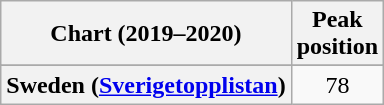<table class="wikitable sortable plainrowheaders" style="text-align:center">
<tr>
<th scope="col">Chart (2019–2020)</th>
<th scope="col">Peak<br>position</th>
</tr>
<tr>
</tr>
<tr>
</tr>
<tr>
<th scope="row">Sweden (<a href='#'>Sverigetopplistan</a>)</th>
<td>78</td>
</tr>
</table>
